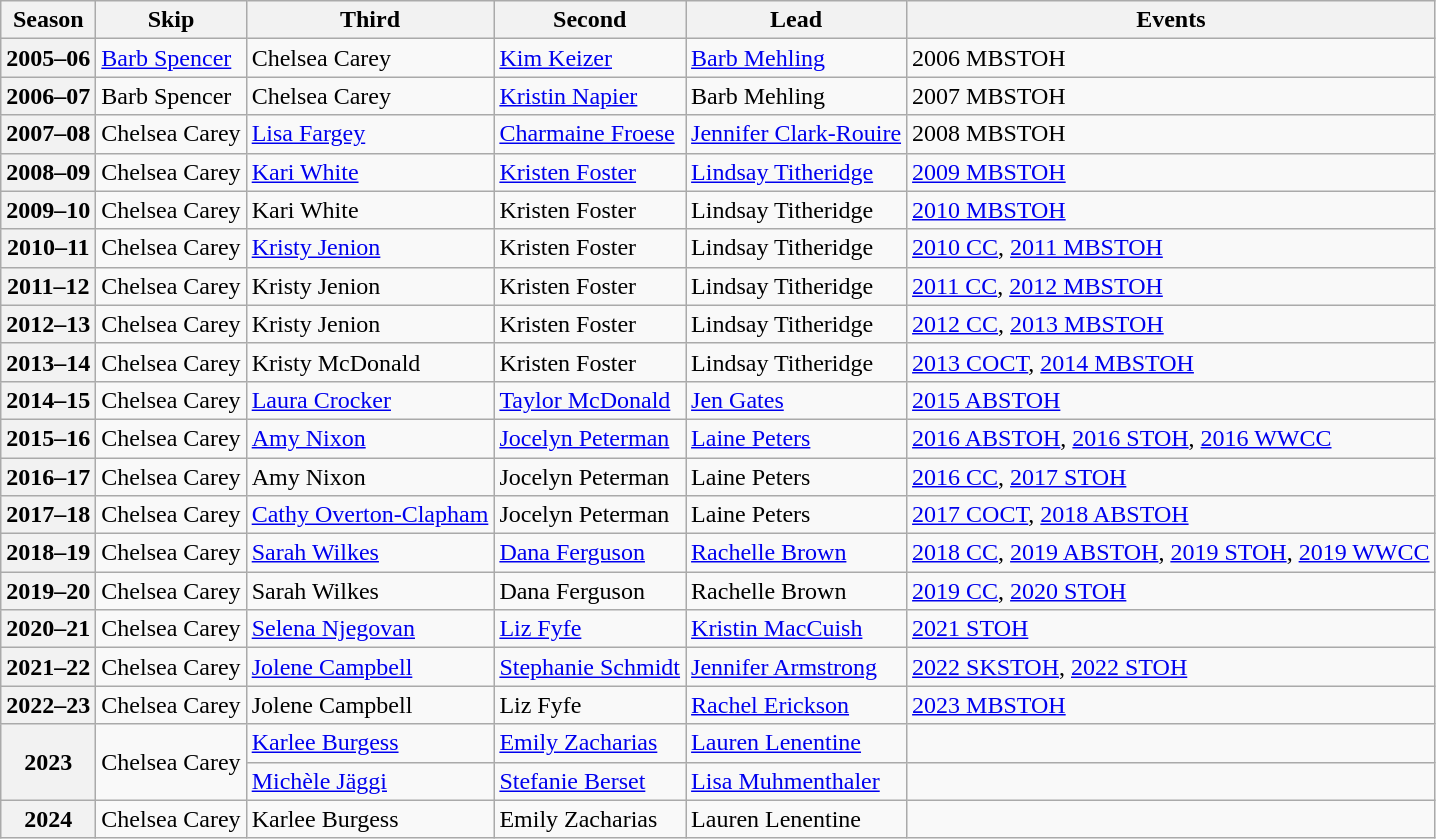<table class="wikitable">
<tr>
<th scope="col">Season</th>
<th scope="col">Skip</th>
<th scope="col">Third</th>
<th scope="col">Second</th>
<th scope="col">Lead</th>
<th scope="col">Events</th>
</tr>
<tr>
<th scope="row">2005–06</th>
<td><a href='#'>Barb Spencer</a></td>
<td>Chelsea Carey</td>
<td><a href='#'>Kim Keizer</a></td>
<td><a href='#'>Barb Mehling</a></td>
<td>2006 MBSTOH</td>
</tr>
<tr>
<th scope="row">2006–07</th>
<td>Barb Spencer</td>
<td>Chelsea Carey</td>
<td><a href='#'>Kristin Napier</a></td>
<td>Barb Mehling</td>
<td>2007 MBSTOH</td>
</tr>
<tr>
<th scope="row">2007–08</th>
<td>Chelsea Carey</td>
<td><a href='#'>Lisa Fargey</a></td>
<td><a href='#'>Charmaine Froese</a></td>
<td><a href='#'>Jennifer Clark-Rouire</a></td>
<td>2008 MBSTOH</td>
</tr>
<tr>
<th scope="row">2008–09</th>
<td>Chelsea Carey</td>
<td><a href='#'>Kari White</a></td>
<td><a href='#'>Kristen Foster</a></td>
<td><a href='#'>Lindsay Titheridge</a></td>
<td><a href='#'>2009 MBSTOH</a></td>
</tr>
<tr>
<th scope="row">2009–10</th>
<td>Chelsea Carey</td>
<td>Kari White</td>
<td>Kristen Foster</td>
<td>Lindsay Titheridge</td>
<td><a href='#'>2010 MBSTOH</a></td>
</tr>
<tr>
<th scope="row">2010–11</th>
<td>Chelsea Carey</td>
<td><a href='#'>Kristy Jenion</a></td>
<td>Kristen Foster</td>
<td>Lindsay Titheridge</td>
<td><a href='#'>2010 CC</a>, <a href='#'>2011 MBSTOH</a></td>
</tr>
<tr>
<th scope="row">2011–12</th>
<td>Chelsea Carey</td>
<td>Kristy Jenion</td>
<td>Kristen Foster</td>
<td>Lindsay Titheridge</td>
<td><a href='#'>2011 CC</a>, <a href='#'>2012 MBSTOH</a></td>
</tr>
<tr>
<th scope="row">2012–13</th>
<td>Chelsea Carey</td>
<td>Kristy Jenion</td>
<td>Kristen Foster</td>
<td>Lindsay Titheridge</td>
<td><a href='#'>2012 CC</a>, <a href='#'>2013 MBSTOH</a></td>
</tr>
<tr>
<th scope="row">2013–14</th>
<td>Chelsea Carey</td>
<td>Kristy McDonald</td>
<td>Kristen Foster</td>
<td>Lindsay Titheridge</td>
<td><a href='#'>2013 COCT</a>, <a href='#'>2014 MBSTOH</a></td>
</tr>
<tr>
<th scope="row">2014–15</th>
<td>Chelsea Carey</td>
<td><a href='#'>Laura Crocker</a></td>
<td><a href='#'>Taylor McDonald</a></td>
<td><a href='#'>Jen Gates</a></td>
<td><a href='#'>2015 ABSTOH</a></td>
</tr>
<tr>
<th scope="row">2015–16</th>
<td>Chelsea Carey</td>
<td><a href='#'>Amy Nixon</a></td>
<td><a href='#'>Jocelyn Peterman</a></td>
<td><a href='#'>Laine Peters</a></td>
<td><a href='#'>2016 ABSTOH</a>, <a href='#'>2016 STOH</a>, <a href='#'>2016 WWCC</a></td>
</tr>
<tr>
<th scope="row">2016–17</th>
<td>Chelsea Carey</td>
<td>Amy Nixon</td>
<td>Jocelyn Peterman</td>
<td>Laine Peters</td>
<td><a href='#'>2016 CC</a>, <a href='#'>2017 STOH</a></td>
</tr>
<tr>
<th scope="row">2017–18</th>
<td>Chelsea Carey</td>
<td><a href='#'>Cathy Overton-Clapham</a></td>
<td>Jocelyn Peterman</td>
<td>Laine Peters</td>
<td><a href='#'>2017 COCT</a>, <a href='#'>2018 ABSTOH</a></td>
</tr>
<tr>
<th scope="row">2018–19</th>
<td>Chelsea Carey</td>
<td><a href='#'>Sarah Wilkes</a></td>
<td><a href='#'>Dana Ferguson</a></td>
<td><a href='#'>Rachelle Brown</a></td>
<td><a href='#'>2018 CC</a>, <a href='#'>2019 ABSTOH</a>, <a href='#'>2019 STOH</a>, <a href='#'>2019 WWCC</a></td>
</tr>
<tr>
<th scope="row">2019–20</th>
<td>Chelsea Carey</td>
<td>Sarah Wilkes</td>
<td>Dana Ferguson</td>
<td>Rachelle Brown</td>
<td><a href='#'>2019 CC</a>, <a href='#'>2020 STOH</a></td>
</tr>
<tr>
<th scope="row">2020–21</th>
<td>Chelsea Carey</td>
<td><a href='#'>Selena Njegovan</a></td>
<td><a href='#'>Liz Fyfe</a></td>
<td><a href='#'>Kristin MacCuish</a></td>
<td><a href='#'>2021 STOH</a></td>
</tr>
<tr>
<th scope="row">2021–22</th>
<td>Chelsea Carey</td>
<td><a href='#'>Jolene Campbell</a></td>
<td><a href='#'>Stephanie Schmidt</a></td>
<td><a href='#'>Jennifer Armstrong</a></td>
<td><a href='#'>2022 SKSTOH</a>, <a href='#'>2022 STOH</a></td>
</tr>
<tr>
<th scope="row">2022–23</th>
<td>Chelsea Carey</td>
<td>Jolene Campbell</td>
<td>Liz Fyfe</td>
<td><a href='#'>Rachel Erickson</a></td>
<td><a href='#'>2023 MBSTOH</a></td>
</tr>
<tr>
<th scope="row" rowspan=2>2023</th>
<td rowspan=2>Chelsea Carey</td>
<td><a href='#'>Karlee Burgess</a></td>
<td><a href='#'>Emily Zacharias</a></td>
<td><a href='#'>Lauren Lenentine</a></td>
<td></td>
</tr>
<tr>
<td><a href='#'>Michèle Jäggi</a></td>
<td><a href='#'>Stefanie Berset</a></td>
<td><a href='#'>Lisa Muhmenthaler</a></td>
<td></td>
</tr>
<tr>
<th scope="row">2024</th>
<td>Chelsea Carey</td>
<td>Karlee Burgess</td>
<td>Emily Zacharias</td>
<td>Lauren Lenentine</td>
<td></td>
</tr>
</table>
